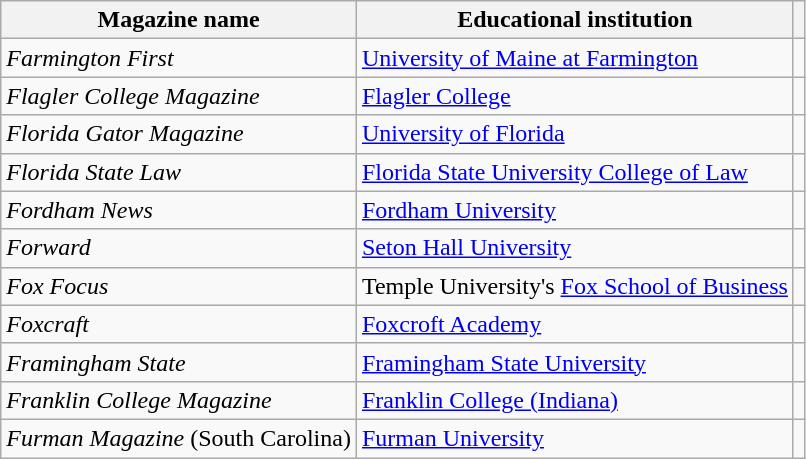<table class="wikitable">
<tr>
<th>Magazine name</th>
<th>Educational institution</th>
<th></th>
</tr>
<tr>
<td><em>Farmington First</em></td>
<td><a href='#'>University of Maine at Farmington</a></td>
<td></td>
</tr>
<tr>
<td><em>Flagler College Magazine</em></td>
<td><a href='#'>Flagler College</a></td>
<td></td>
</tr>
<tr>
<td><em>Florida Gator Magazine</em></td>
<td><a href='#'>University of Florida</a></td>
<td></td>
</tr>
<tr>
<td><em>Florida State Law</em></td>
<td><a href='#'>Florida State University College of Law</a></td>
<td></td>
</tr>
<tr>
<td><em>Fordham News</em></td>
<td><a href='#'>Fordham University</a></td>
<td></td>
</tr>
<tr>
<td><em>Forward</em></td>
<td><a href='#'>Seton Hall University</a></td>
<td></td>
</tr>
<tr>
<td><em>Fox Focus</em></td>
<td>Temple University's <a href='#'>Fox School of  Business</a></td>
<td></td>
</tr>
<tr>
<td><em>Foxcraft</em></td>
<td><a href='#'>Foxcroft Academy</a></td>
<td></td>
</tr>
<tr>
<td><em>Framingham State</em></td>
<td><a href='#'>Framingham State University</a></td>
<td></td>
</tr>
<tr>
<td><em>Franklin College Magazine</em></td>
<td><a href='#'>Franklin College (Indiana)</a></td>
<td></td>
</tr>
<tr>
<td><em>Furman Magazine</em> (South Carolina)</td>
<td><a href='#'>Furman University</a></td>
<td></td>
</tr>
</table>
